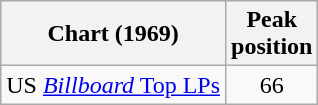<table class="wikitable sortable">
<tr>
<th>Chart (1969)</th>
<th>Peak<br>position</th>
</tr>
<tr>
<td>US <a href='#'><em>Billboard</em> Top LPs</a></td>
<td align="center">66</td>
</tr>
</table>
